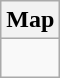<table class="wikitable">
<tr>
<th>Map</th>
</tr>
<tr>
<td><div><br> 












</div></td>
</tr>
</table>
